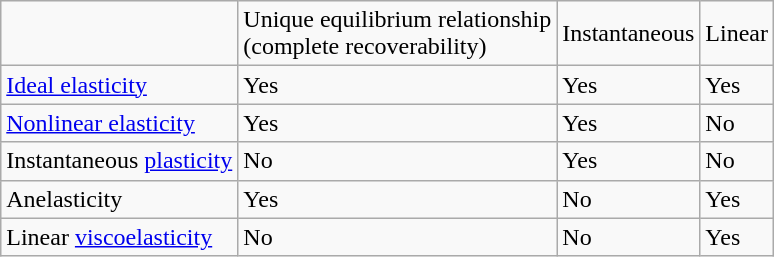<table class="wikitable">
<tr>
<td></td>
<td>Unique  equilibrium relationship<br>(complete recoverability)</td>
<td>Instantaneous</td>
<td>Linear</td>
</tr>
<tr>
<td><a href='#'>Ideal elasticity</a></td>
<td>Yes</td>
<td>Yes</td>
<td>Yes</td>
</tr>
<tr>
<td><a href='#'>Nonlinear elasticity</a></td>
<td>Yes</td>
<td>Yes</td>
<td>No</td>
</tr>
<tr>
<td>Instantaneous <a href='#'>plasticity</a></td>
<td>No</td>
<td>Yes</td>
<td>No</td>
</tr>
<tr>
<td>Anelasticity</td>
<td>Yes</td>
<td>No</td>
<td>Yes</td>
</tr>
<tr>
<td>Linear <a href='#'>viscoelasticity</a></td>
<td>No</td>
<td>No</td>
<td>Yes</td>
</tr>
</table>
